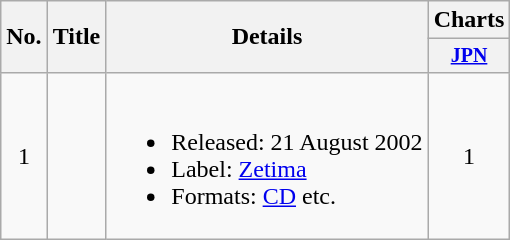<table class="wikitable" style="text-align:center;">
<tr>
<th rowspan="2">No.</th>
<th rowspan="2">Title</th>
<th rowspan="2">Details</th>
<th>Charts</th>
</tr>
<tr style="font-size:smaller;">
<th style="width:45px;"><a href='#'>JPN</a></th>
</tr>
<tr>
<td>1</td>
<td align="left"></td>
<td align="left"><br><ul><li>Released: 21 August 2002</li><li>Label: <a href='#'>Zetima</a></li><li>Formats: <a href='#'>CD</a> etc.</li></ul></td>
<td>1</td>
</tr>
</table>
